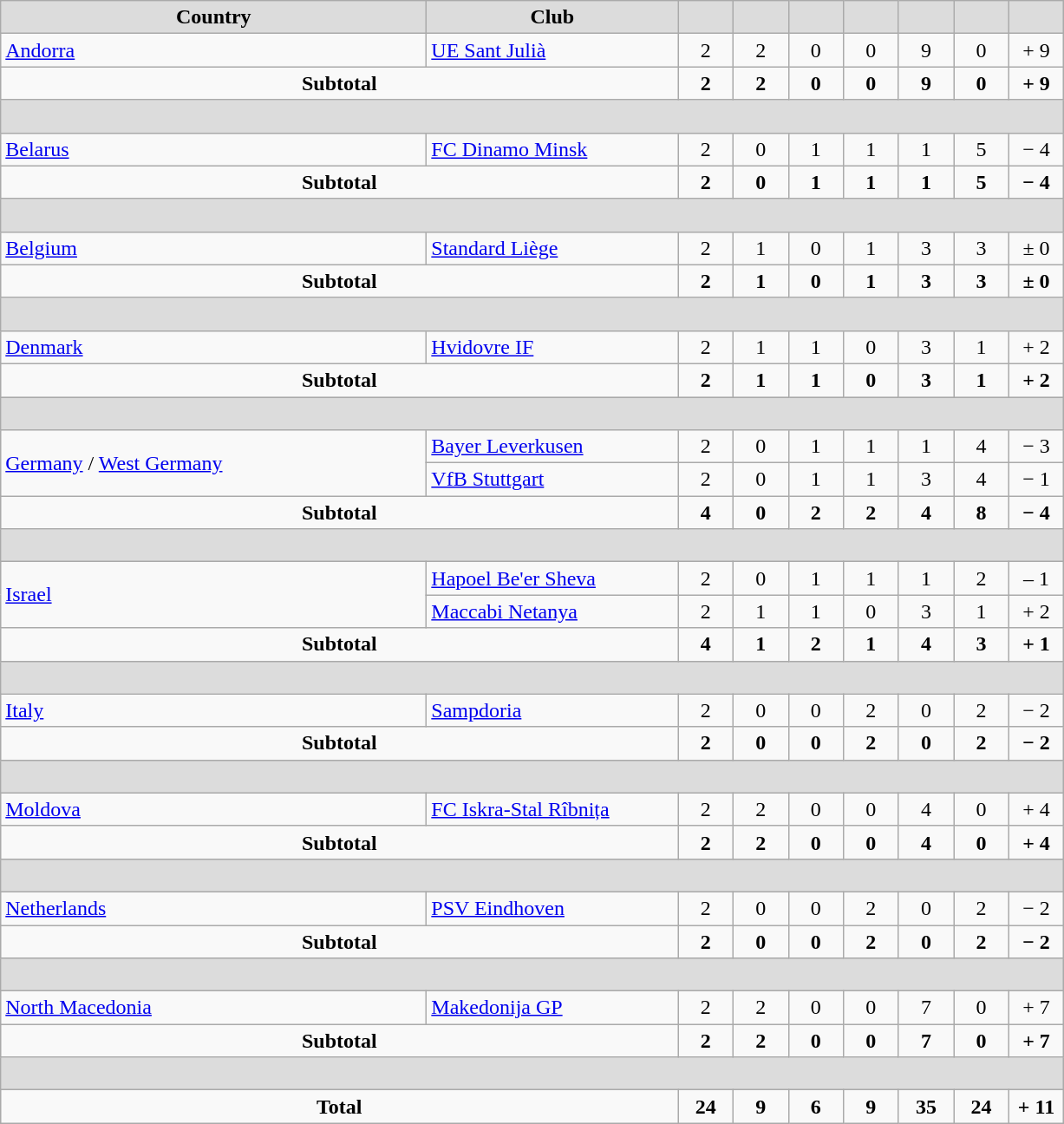<table class="wikitable" style="text-align: center;">
<tr>
<th width="320" style="background:#DCDCDC">Country</th>
<th width="186" style="background:#DCDCDC">Club</th>
<th width="35" style="background:#DCDCDC"></th>
<th width="35" style="background:#DCDCDC"></th>
<th width="35" style="background:#DCDCDC"></th>
<th width="35" style="background:#DCDCDC"></th>
<th width="35" style="background:#DCDCDC"></th>
<th width="35" style="background:#DCDCDC"></th>
<th width="35" style="background:#DCDCDC"></th>
</tr>
<tr>
<td align=left> <a href='#'>Andorra</a></td>
<td align=left><a href='#'>UE Sant Julià</a></td>
<td>2</td>
<td>2</td>
<td>0</td>
<td>0</td>
<td>9</td>
<td>0</td>
<td>+ 9</td>
</tr>
<tr>
<td colspan=2><strong>Subtotal</strong></td>
<td><strong>2</strong></td>
<td><strong>2</strong></td>
<td><strong>0</strong></td>
<td><strong>0</strong></td>
<td><strong>9</strong></td>
<td><strong>0</strong></td>
<td><strong>+ 9</strong></td>
</tr>
<tr>
<th colspan=9 height="18" style="background:#DCDCDC"></th>
</tr>
<tr>
<td align=left> <a href='#'>Belarus</a></td>
<td align=left><a href='#'>FC Dinamo Minsk</a></td>
<td>2</td>
<td>0</td>
<td>1</td>
<td>1</td>
<td>1</td>
<td>5</td>
<td>− 4</td>
</tr>
<tr>
<td colspan=2><strong>Subtotal</strong></td>
<td><strong>2</strong></td>
<td><strong>0</strong></td>
<td><strong>1</strong></td>
<td><strong>1</strong></td>
<td><strong>1</strong></td>
<td><strong>5</strong></td>
<td><strong>− 4</strong></td>
</tr>
<tr>
<th colspan=9 height="18" style="background:#DCDCDC"></th>
</tr>
<tr>
<td align=left> <a href='#'>Belgium</a></td>
<td align=left><a href='#'>Standard Liège</a></td>
<td>2</td>
<td>1</td>
<td>0</td>
<td>1</td>
<td>3</td>
<td>3</td>
<td>± 0</td>
</tr>
<tr>
<td colspan=2><strong>Subtotal</strong></td>
<td><strong>2</strong></td>
<td><strong>1</strong></td>
<td><strong>0</strong></td>
<td><strong>1</strong></td>
<td><strong>3</strong></td>
<td><strong>3</strong></td>
<td><strong>± 0</strong></td>
</tr>
<tr>
<th colspan=9 height="18" style="background:#DCDCDC"></th>
</tr>
<tr>
<td align=left> <a href='#'>Denmark</a></td>
<td align=left><a href='#'>Hvidovre IF</a></td>
<td>2</td>
<td>1</td>
<td>1</td>
<td>0</td>
<td>3</td>
<td>1</td>
<td>+ 2</td>
</tr>
<tr>
<td colspan=2><strong>Subtotal</strong></td>
<td><strong>2</strong></td>
<td><strong>1</strong></td>
<td><strong>1</strong></td>
<td><strong>0</strong></td>
<td><strong>3</strong></td>
<td><strong>1</strong></td>
<td><strong>+ 2</strong></td>
</tr>
<tr>
<th colspan=9 height="18" style="background:#DCDCDC"></th>
</tr>
<tr>
<td rowspan=2 align=left> <a href='#'>Germany</a> /  <a href='#'>West Germany</a></td>
<td align=left><a href='#'>Bayer Leverkusen</a></td>
<td>2</td>
<td>0</td>
<td>1</td>
<td>1</td>
<td>1</td>
<td>4</td>
<td>− 3</td>
</tr>
<tr>
<td align=left><a href='#'>VfB Stuttgart</a></td>
<td>2</td>
<td>0</td>
<td>1</td>
<td>1</td>
<td>3</td>
<td>4</td>
<td>− 1</td>
</tr>
<tr>
<td colspan=2><strong>Subtotal</strong></td>
<td><strong>4</strong></td>
<td><strong>0</strong></td>
<td><strong>2</strong></td>
<td><strong>2</strong></td>
<td><strong>4</strong></td>
<td><strong>8</strong></td>
<td><strong>− 4</strong></td>
</tr>
<tr>
<th colspan=9 height="18" style="background:#DCDCDC"></th>
</tr>
<tr>
<td rowspan=2 align=left> <a href='#'>Israel</a></td>
<td align=left><a href='#'>Hapoel Be'er Sheva</a></td>
<td>2</td>
<td>0</td>
<td>1</td>
<td>1</td>
<td>1</td>
<td>2</td>
<td>– 1</td>
</tr>
<tr>
<td align=left><a href='#'>Maccabi Netanya</a></td>
<td>2</td>
<td>1</td>
<td>1</td>
<td>0</td>
<td>3</td>
<td>1</td>
<td>+ 2</td>
</tr>
<tr>
<td colspan=2><strong>Subtotal</strong></td>
<td><strong>4</strong></td>
<td><strong>1</strong></td>
<td><strong>2</strong></td>
<td><strong>1</strong></td>
<td><strong>4</strong></td>
<td><strong>3</strong></td>
<td><strong>+ 1</strong></td>
</tr>
<tr>
<th colspan=9 height="18" style="background:#DCDCDC"></th>
</tr>
<tr>
<td align=left> <a href='#'>Italy</a></td>
<td align=left><a href='#'>Sampdoria</a></td>
<td>2</td>
<td>0</td>
<td>0</td>
<td>2</td>
<td>0</td>
<td>2</td>
<td>− 2</td>
</tr>
<tr>
<td colspan=2><strong>Subtotal</strong></td>
<td><strong>2</strong></td>
<td><strong>0</strong></td>
<td><strong>0</strong></td>
<td><strong>2</strong></td>
<td><strong>0</strong></td>
<td><strong>2</strong></td>
<td><strong>− 2</strong></td>
</tr>
<tr>
<th colspan=9 height="18" style="background:#DCDCDC"></th>
</tr>
<tr>
<td align=left> <a href='#'>Moldova</a></td>
<td align=left><a href='#'>FC Iskra-Stal Rîbnița</a></td>
<td>2</td>
<td>2</td>
<td>0</td>
<td>0</td>
<td>4</td>
<td>0</td>
<td>+ 4</td>
</tr>
<tr>
<td colspan=2><strong>Subtotal</strong></td>
<td><strong>2</strong></td>
<td><strong>2</strong></td>
<td><strong>0</strong></td>
<td><strong>0</strong></td>
<td><strong>4</strong></td>
<td><strong>0</strong></td>
<td><strong>+ 4</strong></td>
</tr>
<tr>
<th colspan=9 height="18" style="background:#DCDCDC"></th>
</tr>
<tr>
<td align=left> <a href='#'>Netherlands</a></td>
<td align=left><a href='#'>PSV Eindhoven</a></td>
<td>2</td>
<td>0</td>
<td>0</td>
<td>2</td>
<td>0</td>
<td>2</td>
<td>− 2</td>
</tr>
<tr>
<td colspan=2><strong>Subtotal</strong></td>
<td><strong>2</strong></td>
<td><strong>0</strong></td>
<td><strong>0</strong></td>
<td><strong>2</strong></td>
<td><strong>0</strong></td>
<td><strong>2</strong></td>
<td><strong>− 2</strong></td>
</tr>
<tr>
<th colspan=9 height="18" style="background:#DCDCDC"></th>
</tr>
<tr>
<td align=left> <a href='#'>North Macedonia</a></td>
<td align=left><a href='#'>Makedonija GP</a></td>
<td>2</td>
<td>2</td>
<td>0</td>
<td>0</td>
<td>7</td>
<td>0</td>
<td>+ 7</td>
</tr>
<tr>
<td colspan=2><strong>Subtotal</strong></td>
<td><strong>2</strong></td>
<td><strong>2</strong></td>
<td><strong>0</strong></td>
<td><strong>0</strong></td>
<td><strong>7</strong></td>
<td><strong>0</strong></td>
<td><strong>+ 7</strong></td>
</tr>
<tr>
<th colspan=9 height="18" style="background:#DCDCDC"></th>
</tr>
<tr>
<td colspan=2><strong>Total</strong></td>
<td><strong>24</strong></td>
<td><strong>9</strong></td>
<td><strong>6</strong></td>
<td><strong>9</strong></td>
<td><strong>35</strong></td>
<td><strong>24</strong></td>
<td><strong>+ 11</strong></td>
</tr>
</table>
